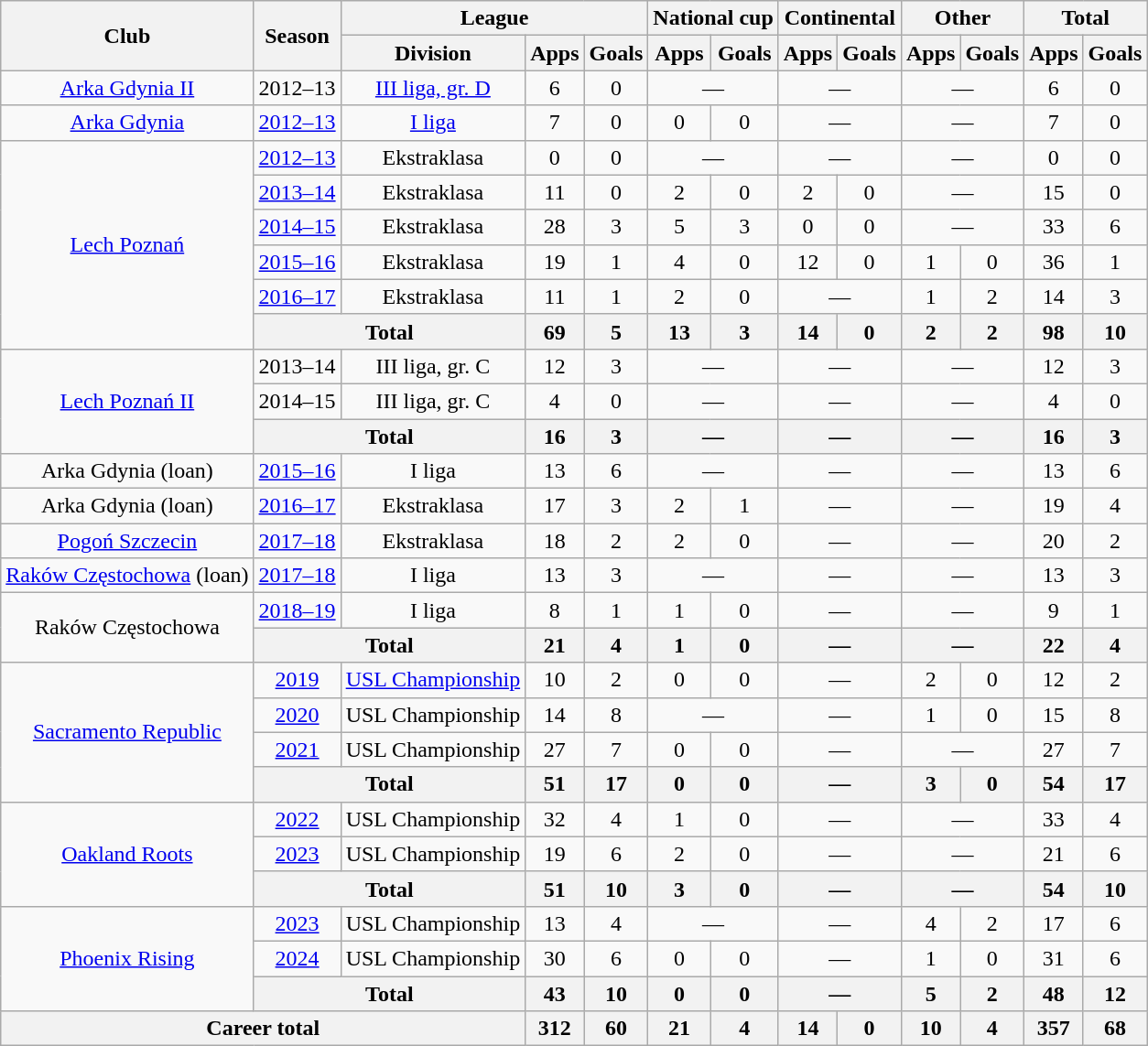<table class="wikitable" style="text-align: center;">
<tr>
<th rowspan="2">Club</th>
<th rowspan="2">Season</th>
<th colspan="3">League</th>
<th colspan="2">National cup</th>
<th colspan="2">Continental</th>
<th colspan="2">Other</th>
<th colspan="2">Total</th>
</tr>
<tr>
<th>Division</th>
<th>Apps</th>
<th>Goals</th>
<th>Apps</th>
<th>Goals</th>
<th>Apps</th>
<th>Goals</th>
<th>Apps</th>
<th>Goals</th>
<th>Apps</th>
<th>Goals</th>
</tr>
<tr>
<td><a href='#'>Arka Gdynia II</a></td>
<td>2012–13</td>
<td><a href='#'>III liga, gr. D</a></td>
<td>6</td>
<td>0</td>
<td colspan="2">—</td>
<td colspan="2">—</td>
<td colspan="2">—</td>
<td>6</td>
<td>0</td>
</tr>
<tr>
<td><a href='#'>Arka Gdynia</a></td>
<td><a href='#'>2012–13</a></td>
<td><a href='#'>I liga</a></td>
<td>7</td>
<td>0</td>
<td>0</td>
<td>0</td>
<td colspan="2">—</td>
<td colspan="2">—</td>
<td>7</td>
<td>0</td>
</tr>
<tr>
<td rowspan="6"><a href='#'>Lech Poznań</a></td>
<td><a href='#'>2012–13</a></td>
<td>Ekstraklasa</td>
<td>0</td>
<td>0</td>
<td colspan="2">—</td>
<td colspan="2">—</td>
<td colspan="2">—</td>
<td>0</td>
<td>0</td>
</tr>
<tr>
<td><a href='#'>2013–14</a></td>
<td>Ekstraklasa</td>
<td>11</td>
<td>0</td>
<td>2</td>
<td>0</td>
<td>2</td>
<td>0</td>
<td colspan="2">—</td>
<td>15</td>
<td>0</td>
</tr>
<tr>
<td><a href='#'>2014–15</a></td>
<td>Ekstraklasa</td>
<td>28</td>
<td>3</td>
<td>5</td>
<td>3</td>
<td>0</td>
<td>0</td>
<td colspan="2">—</td>
<td>33</td>
<td>6</td>
</tr>
<tr>
<td><a href='#'>2015–16</a></td>
<td>Ekstraklasa</td>
<td>19</td>
<td>1</td>
<td>4</td>
<td>0</td>
<td>12</td>
<td>0</td>
<td>1</td>
<td>0</td>
<td>36</td>
<td>1</td>
</tr>
<tr>
<td><a href='#'>2016–17</a></td>
<td>Ekstraklasa</td>
<td>11</td>
<td>1</td>
<td>2</td>
<td>0</td>
<td colspan="2">—</td>
<td>1</td>
<td>2</td>
<td>14</td>
<td>3</td>
</tr>
<tr>
<th colspan="2">Total</th>
<th>69</th>
<th>5</th>
<th>13</th>
<th>3</th>
<th>14</th>
<th>0</th>
<th>2</th>
<th>2</th>
<th>98</th>
<th>10</th>
</tr>
<tr>
<td rowspan="3"><a href='#'>Lech Poznań II</a></td>
<td>2013–14</td>
<td>III liga, gr. C</td>
<td>12</td>
<td>3</td>
<td colspan="2">—</td>
<td colspan="2">—</td>
<td colspan="2">—</td>
<td>12</td>
<td>3</td>
</tr>
<tr>
<td>2014–15</td>
<td>III liga, gr. C</td>
<td>4</td>
<td>0</td>
<td colspan="2">—</td>
<td colspan="2">—</td>
<td colspan="2">—</td>
<td>4</td>
<td>0</td>
</tr>
<tr>
<th colspan="2">Total</th>
<th>16</th>
<th>3</th>
<th colspan="2">—</th>
<th colspan="2">—</th>
<th colspan="2">—</th>
<th>16</th>
<th>3</th>
</tr>
<tr>
<td>Arka Gdynia (loan)</td>
<td><a href='#'>2015–16</a></td>
<td>I liga</td>
<td>13</td>
<td>6</td>
<td colspan="2">—</td>
<td colspan="2">—</td>
<td colspan="2">—</td>
<td>13</td>
<td>6</td>
</tr>
<tr>
<td>Arka Gdynia (loan)</td>
<td><a href='#'>2016–17</a></td>
<td>Ekstraklasa</td>
<td>17</td>
<td>3</td>
<td>2</td>
<td>1</td>
<td colspan="2">—</td>
<td colspan="2">—</td>
<td>19</td>
<td>4</td>
</tr>
<tr>
<td><a href='#'>Pogoń Szczecin</a></td>
<td><a href='#'>2017–18</a></td>
<td>Ekstraklasa</td>
<td>18</td>
<td>2</td>
<td>2</td>
<td>0</td>
<td colspan="2">—</td>
<td colspan="2">—</td>
<td>20</td>
<td>2</td>
</tr>
<tr>
<td><a href='#'>Raków Częstochowa</a> (loan)</td>
<td><a href='#'>2017–18</a></td>
<td>I liga</td>
<td>13</td>
<td>3</td>
<td colspan="2">—</td>
<td colspan="2">—</td>
<td colspan="2">—</td>
<td>13</td>
<td>3</td>
</tr>
<tr>
<td rowspan="2">Raków Częstochowa</td>
<td><a href='#'>2018–19</a></td>
<td>I liga</td>
<td>8</td>
<td>1</td>
<td>1</td>
<td>0</td>
<td colspan="2">—</td>
<td colspan="2">—</td>
<td>9</td>
<td>1</td>
</tr>
<tr>
<th colspan="2">Total</th>
<th>21</th>
<th>4</th>
<th>1</th>
<th>0</th>
<th colspan="2">—</th>
<th colspan="2">—</th>
<th>22</th>
<th>4</th>
</tr>
<tr>
<td rowspan="4"><a href='#'>Sacramento Republic</a></td>
<td><a href='#'>2019</a></td>
<td><a href='#'>USL Championship</a></td>
<td>10</td>
<td>2</td>
<td>0</td>
<td>0</td>
<td colspan="2">—</td>
<td>2</td>
<td>0</td>
<td>12</td>
<td>2</td>
</tr>
<tr>
<td><a href='#'>2020</a></td>
<td>USL Championship</td>
<td>14</td>
<td>8</td>
<td colspan="2">—</td>
<td colspan="2">—</td>
<td>1</td>
<td>0</td>
<td>15</td>
<td>8</td>
</tr>
<tr>
<td><a href='#'>2021</a></td>
<td>USL Championship</td>
<td>27</td>
<td>7</td>
<td>0</td>
<td>0</td>
<td colspan="2">—</td>
<td colspan="2">—</td>
<td>27</td>
<td>7</td>
</tr>
<tr>
<th colspan="2">Total</th>
<th>51</th>
<th>17</th>
<th>0</th>
<th>0</th>
<th colspan="2">—</th>
<th>3</th>
<th>0</th>
<th>54</th>
<th>17</th>
</tr>
<tr>
<td rowspan="3"><a href='#'>Oakland Roots</a></td>
<td><a href='#'>2022</a></td>
<td>USL Championship</td>
<td>32</td>
<td>4</td>
<td>1</td>
<td>0</td>
<td colspan="2">—</td>
<td colspan="2">—</td>
<td>33</td>
<td>4</td>
</tr>
<tr>
<td><a href='#'>2023</a></td>
<td>USL Championship</td>
<td>19</td>
<td>6</td>
<td>2</td>
<td>0</td>
<td colspan="2">—</td>
<td colspan="2">—</td>
<td>21</td>
<td>6</td>
</tr>
<tr>
<th colspan="2">Total</th>
<th>51</th>
<th>10</th>
<th>3</th>
<th>0</th>
<th colspan="2">—</th>
<th colspan="2">—</th>
<th>54</th>
<th>10</th>
</tr>
<tr>
<td rowspan="3"><a href='#'>Phoenix Rising</a></td>
<td><a href='#'>2023</a></td>
<td>USL Championship</td>
<td>13</td>
<td>4</td>
<td colspan="2">—</td>
<td colspan="2">—</td>
<td>4</td>
<td>2</td>
<td>17</td>
<td>6</td>
</tr>
<tr>
<td><a href='#'>2024</a></td>
<td>USL Championship</td>
<td>30</td>
<td>6</td>
<td>0</td>
<td>0</td>
<td colspan="2">—</td>
<td>1</td>
<td>0</td>
<td>31</td>
<td>6</td>
</tr>
<tr>
<th colspan="2">Total</th>
<th>43</th>
<th>10</th>
<th>0</th>
<th>0</th>
<th colspan="2">—</th>
<th>5</th>
<th>2</th>
<th>48</th>
<th>12</th>
</tr>
<tr>
<th colspan="3">Career total</th>
<th>312</th>
<th>60</th>
<th>21</th>
<th>4</th>
<th>14</th>
<th>0</th>
<th>10</th>
<th>4</th>
<th>357</th>
<th>68</th>
</tr>
</table>
